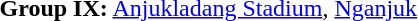<table>
<tr>
<td><strong>Group IX:</strong> <a href='#'>Anjukladang Stadium</a>, <a href='#'>Nganjuk</a><br></td>
</tr>
</table>
